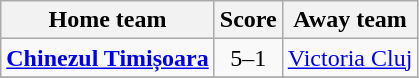<table class="wikitable" style="text-align: center">
<tr>
<th>Home team</th>
<th>Score</th>
<th>Away team</th>
</tr>
<tr>
<td><strong><a href='#'>Chinezul Timișoara</a></strong></td>
<td>5–1</td>
<td><a href='#'>Victoria Cluj</a></td>
</tr>
<tr>
</tr>
</table>
